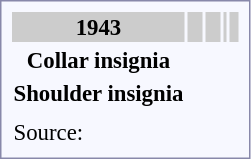<table style="border:1px solid #8888aa; background-color:#f7f8ff; padding:5px; font-size:95%; margin: 0px 12px 12px 0px;">
<tr bgcolor="#CCCCCC">
<th>1943</th>
<th colspan=3></th>
<th colspan=3></th>
<th></th>
<th colspan=2></th>
</tr>
<tr style="text-align:center;">
<th>Collar insignia</th>
<td colspan=3></td>
<td></td>
<td></td>
<td></td>
<td></td>
<td></td>
<td></td>
</tr>
<tr style="text-align:center;">
<th>Shoulder insignia</th>
<td></td>
<td></td>
<td></td>
<td></td>
<td></td>
<td></td>
<td></td>
<td></td>
<td></td>
</tr>
<tr style="text-align:center;">
<th></th>
<td></td>
<td></td>
<td></td>
<td></td>
<td></td>
<td></td>
<td></td>
<td></td>
<td></td>
</tr>
<tr>
<td>Source:</td>
</tr>
</table>
